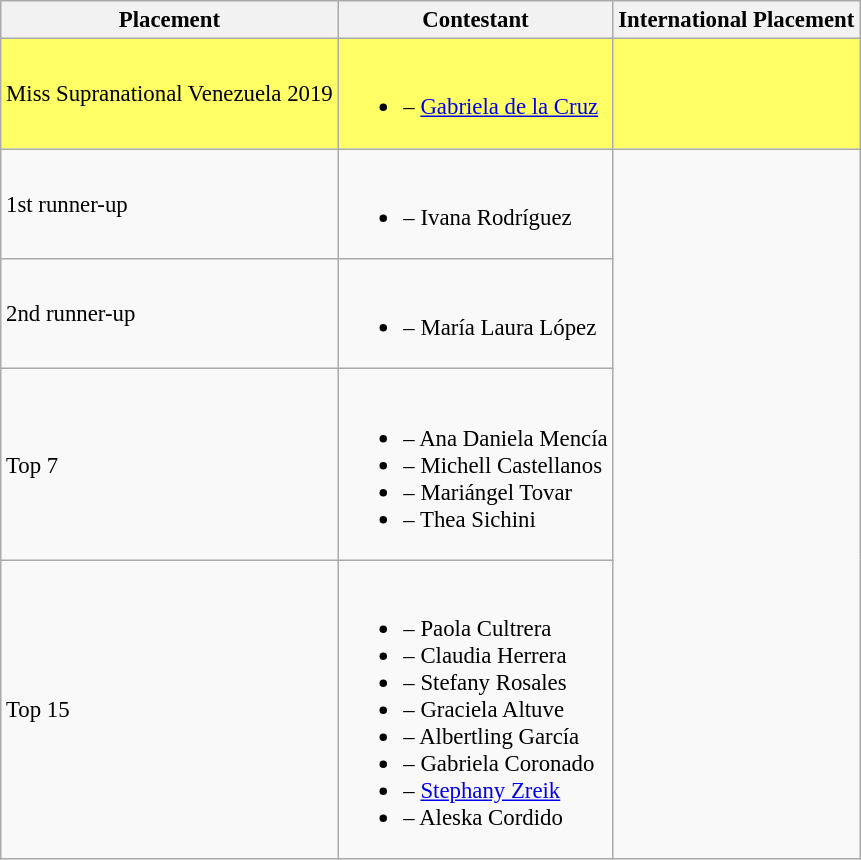<table class="wikitable sortable" style="font-size: 95%;">
<tr>
<th>Placement</th>
<th>Contestant</th>
<th>International Placement</th>
</tr>
<tr style="background-color:#FFFF66;">
<td>Miss Supranational Venezuela 2019</td>
<td><br><ul><li> – <a href='#'>Gabriela de la Cruz</a></li></ul></td>
<td></td>
</tr>
<tr>
<td>1st runner-up</td>
<td><br><ul><li> – Ivana Rodríguez</li></ul></td>
<td rowspan="4"></td>
</tr>
<tr>
<td>2nd runner-up</td>
<td><br><ul><li> – María Laura López</li></ul></td>
</tr>
<tr>
<td>Top 7</td>
<td><br><ul><li> – Ana Daniela Mencía</li><li> – Michell Castellanos</li><li> – Mariángel Tovar</li><li> – Thea Sichini</li></ul></td>
</tr>
<tr>
<td>Top 15</td>
<td><br><ul><li> – Paola Cultrera</li><li> – Claudia Herrera</li><li> – Stefany Rosales</li><li> – Graciela Altuve</li><li> – Albertling García</li><li> – Gabriela Coronado</li><li> – <a href='#'>Stephany Zreik</a></li><li> – Aleska Cordido</li></ul></td>
</tr>
</table>
